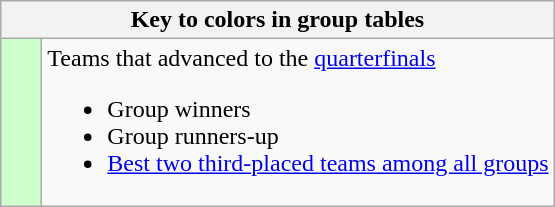<table class="wikitable" style="text-align: center;">
<tr>
<th colspan=2>Key to colors in group tables</th>
</tr>
<tr>
<td style="background:#ccffcc; width:20px;"></td>
<td align=left>Teams that advanced to the <a href='#'>quarterfinals</a><br><ul><li>Group winners</li><li>Group runners-up</li><li><a href='#'>Best two third-placed teams among all groups</a></li></ul></td>
</tr>
</table>
